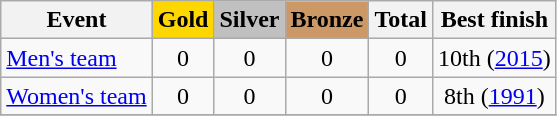<table class="wikitable sortable" style="text-align:center">
<tr>
<th>Event</th>
<th style="background-color:gold;">Gold</th>
<th style="background-color:silver;">Silver</th>
<th style="background-color:#c96;">Bronze</th>
<th>Total</th>
<th>Best finish</th>
</tr>
<tr>
<td align=left><a href='#'>Men's team</a></td>
<td>0</td>
<td>0</td>
<td>0</td>
<td>0</td>
<td>10th (<a href='#'>2015</a>)</td>
</tr>
<tr>
<td align=left><a href='#'>Women's team</a></td>
<td>0</td>
<td>0</td>
<td>0</td>
<td>0</td>
<td>8th (<a href='#'>1991</a>)</td>
</tr>
<tr>
</tr>
</table>
